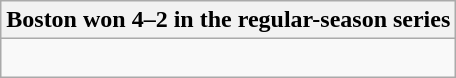<table class="wikitable collapsible collapsed">
<tr>
<th>Boston won 4–2 in the regular-season series</th>
</tr>
<tr>
<td><br>




</td>
</tr>
</table>
